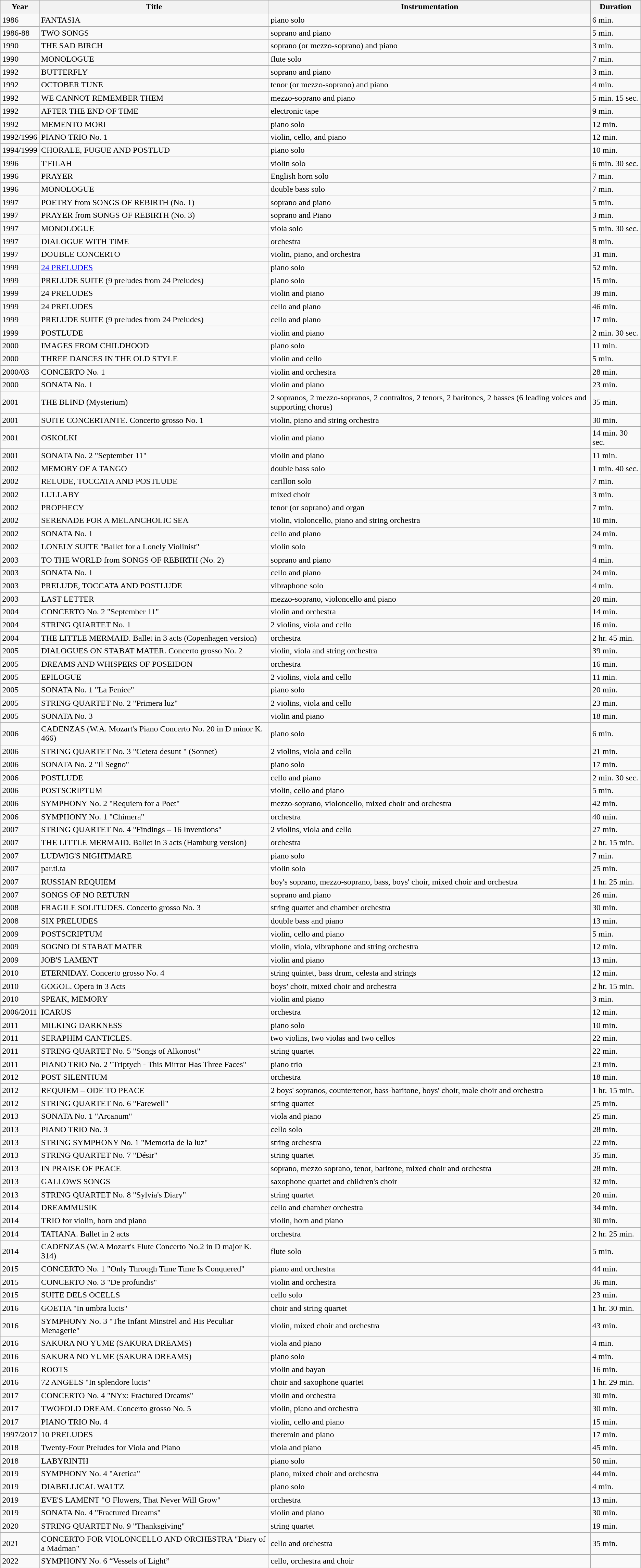<table class="wikitable sortable">
<tr>
<th>Year</th>
<th>Title</th>
<th>Instrumentation</th>
<th>Duration</th>
</tr>
<tr>
<td>1986</td>
<td>FANTASIA</td>
<td>piano solo</td>
<td>6 min.</td>
</tr>
<tr>
<td>1986-88</td>
<td>TWO SONGS</td>
<td>soprano and piano</td>
<td>5 min.</td>
</tr>
<tr>
<td>1990</td>
<td>THE SAD BIRCH</td>
<td>soprano (or mezzo-soprano) and piano</td>
<td>3 min.</td>
</tr>
<tr>
<td>1990</td>
<td>MONOLOGUE</td>
<td>flute solo</td>
<td>7 min.</td>
</tr>
<tr>
<td>1992</td>
<td>BUTTERFLY</td>
<td>soprano and piano</td>
<td>3 min.</td>
</tr>
<tr>
<td>1992</td>
<td>OCTOBER TUNE</td>
<td>tenor (or mezzo-soprano) and piano</td>
<td>4 min.</td>
</tr>
<tr>
<td>1992</td>
<td>WE CANNOT REMEMBER THEM</td>
<td>mezzo-soprano and piano</td>
<td>5 min. 15 sec.</td>
</tr>
<tr>
<td>1992</td>
<td>AFTER THE END OF TIME</td>
<td>electronic tape</td>
<td>9 min.</td>
</tr>
<tr>
<td>1992</td>
<td>MEMENTO MORI</td>
<td>piano solo</td>
<td>12 min.</td>
</tr>
<tr>
<td>1992/1996</td>
<td>PIANO TRIO No. 1</td>
<td>violin, cello, and piano</td>
<td>12 min.</td>
</tr>
<tr>
<td>1994/1999</td>
<td>CHORALE, FUGUE AND POSTLUD</td>
<td>piano solo</td>
<td>10 min.</td>
</tr>
<tr>
<td>1996</td>
<td>T'FILAH</td>
<td>violin solo</td>
<td>6 min. 30 sec.</td>
</tr>
<tr>
<td>1996</td>
<td>PRAYER</td>
<td>English horn solo</td>
<td>7 min.</td>
</tr>
<tr>
<td>1996</td>
<td>MONOLOGUE</td>
<td>double bass solo</td>
<td>7 min.</td>
</tr>
<tr>
<td>1997</td>
<td>POETRY from SONGS OF REBIRTH (No. 1)</td>
<td>soprano and piano</td>
<td>5 min.</td>
</tr>
<tr>
<td>1997</td>
<td>PRAYER from SONGS OF REBIRTH (No. 3)</td>
<td>soprano and Piano</td>
<td>3 min.</td>
</tr>
<tr>
<td>1997</td>
<td>MONOLOGUE</td>
<td>viola solo</td>
<td>5 min. 30 sec.</td>
</tr>
<tr>
<td>1997</td>
<td>DIALOGUE WITH TIME</td>
<td>orchestra</td>
<td>8 min.</td>
</tr>
<tr>
<td>1997</td>
<td>DOUBLE CONCERTO</td>
<td>violin, piano, and orchestra</td>
<td>31 min.</td>
</tr>
<tr>
<td>1999</td>
<td><a href='#'>24 PRELUDES</a></td>
<td>piano solo</td>
<td>52 min.</td>
</tr>
<tr>
<td>1999</td>
<td>PRELUDE SUITE (9 preludes from 24 Preludes)</td>
<td>piano solo</td>
<td>15 min.</td>
</tr>
<tr>
<td>1999</td>
<td>24 PRELUDES</td>
<td>violin and piano</td>
<td>39 min.</td>
</tr>
<tr>
<td>1999</td>
<td>24 PRELUDES</td>
<td>cello and piano</td>
<td>46 min.</td>
</tr>
<tr>
<td>1999</td>
<td>PRELUDE SUITE (9 preludes from 24 Preludes)</td>
<td>cello and piano</td>
<td>17 min.</td>
</tr>
<tr>
<td>1999</td>
<td>POSTLUDE</td>
<td>violin and piano</td>
<td>2 min. 30 sec.</td>
</tr>
<tr>
<td>2000</td>
<td>IMAGES FROM CHILDHOOD</td>
<td>piano solo</td>
<td>11 min.</td>
</tr>
<tr>
<td>2000</td>
<td>THREE DANCES IN THE OLD STYLE</td>
<td>violin and cello</td>
<td>5 min.</td>
</tr>
<tr>
<td>2000/03</td>
<td>CONCERTO No. 1</td>
<td>violin and orchestra</td>
<td>28 min.</td>
</tr>
<tr>
<td>2000</td>
<td>SONATA No. 1</td>
<td>violin and piano</td>
<td>23 min.</td>
</tr>
<tr>
<td>2001</td>
<td>THE BLIND (Mysterium)</td>
<td>2 sopranos, 2 mezzo-sopranos, 2 contraltos, 2 tenors, 2 baritones, 2 basses (6 leading voices and supporting chorus)</td>
<td>35 min.</td>
</tr>
<tr>
<td>2001</td>
<td>SUITE CONCERTANTE. Concerto grosso No. 1</td>
<td>violin, piano and string orchestra</td>
<td>30 min.</td>
</tr>
<tr>
<td>2001</td>
<td>OSKOLKI</td>
<td>violin and piano</td>
<td>14 min. 30 sec.</td>
</tr>
<tr>
<td>2001</td>
<td>SONATA No. 2 "September 11"</td>
<td>violin and piano</td>
<td>11 min.</td>
</tr>
<tr>
<td>2002</td>
<td>MEMORY OF A TANGO</td>
<td>double bass solo</td>
<td>1 min. 40 sec.</td>
</tr>
<tr>
<td>2002</td>
<td>RELUDE, TOCCATA AND POSTLUDE</td>
<td>carillon solo</td>
<td>7 min.</td>
</tr>
<tr>
<td>2002</td>
<td>LULLABY</td>
<td>mixed choir</td>
<td>3 min.</td>
</tr>
<tr>
<td>2002</td>
<td>PROPHECY</td>
<td>tenor (or soprano) and organ</td>
<td>7 min.</td>
</tr>
<tr>
<td>2002</td>
<td>SERENADE FOR A MELANCHOLIC SEA</td>
<td>violin, violoncello, piano and string orchestra</td>
<td>10 min.</td>
</tr>
<tr>
<td>2002</td>
<td>SONATA No. 1</td>
<td>cello and piano</td>
<td>24 min.</td>
</tr>
<tr>
<td>2002</td>
<td>LONELY SUITE "Ballet for a Lonely Violinist"</td>
<td>violin solo</td>
<td>9 min.</td>
</tr>
<tr>
<td>2003</td>
<td>TO THE WORLD from SONGS OF REBIRTH (No. 2)</td>
<td>soprano and piano</td>
<td>4 min.</td>
</tr>
<tr>
<td>2003</td>
<td>SONATA No. 1</td>
<td>cello and piano</td>
<td>24 min.</td>
</tr>
<tr>
<td>2003</td>
<td>PRELUDE, TOCCATA AND POSTLUDE</td>
<td>vibraphone solo</td>
<td>4 min.</td>
</tr>
<tr>
<td>2003</td>
<td>LAST LETTER</td>
<td>mezzo-soprano, violoncello and piano</td>
<td>20 min.</td>
</tr>
<tr>
<td>2004</td>
<td>CONCERTO No. 2 "September 11"</td>
<td>violin and orchestra</td>
<td>14 min.</td>
</tr>
<tr>
<td>2004</td>
<td>STRING QUARTET No. 1</td>
<td>2 violins, viola and cello</td>
<td>16 min.</td>
</tr>
<tr>
<td>2004</td>
<td>THE LITTLE MERMAID. Ballet in 3 acts (Copenhagen version)</td>
<td>orchestra</td>
<td>2 hr. 45 min.</td>
</tr>
<tr>
<td>2005</td>
<td>DIALOGUES ON STABAT MATER. Concerto grosso No. 2</td>
<td>violin, viola and string orchestra</td>
<td>39 min.</td>
</tr>
<tr>
<td>2005</td>
<td>DREAMS AND WHISPERS OF POSEIDON</td>
<td>orchestra</td>
<td>16 min.</td>
</tr>
<tr>
<td>2005</td>
<td>EPILOGUE</td>
<td>2 violins, viola and cello</td>
<td>11 min.</td>
</tr>
<tr>
<td>2005</td>
<td>SONATA No. 1 "La Fenice"</td>
<td>piano solo</td>
<td>20 min.</td>
</tr>
<tr>
<td>2005</td>
<td>STRING QUARTET No. 2 "Primera luz"</td>
<td>2 violins, viola and cello</td>
<td>23 min.</td>
</tr>
<tr>
<td>2005</td>
<td>SONATA No. 3</td>
<td>violin and piano</td>
<td>18 min.</td>
</tr>
<tr>
<td>2006</td>
<td>CADENZAS (W.A. Mozart's Piano Concerto No. 20 in D minor K. 466)</td>
<td>piano solo</td>
<td>6 min.</td>
</tr>
<tr>
<td>2006</td>
<td>STRING QUARTET No. 3 "Cetera desunt " (Sonnet)</td>
<td>2 violins, viola and cello</td>
<td>21 min.</td>
</tr>
<tr>
<td>2006</td>
<td>SONATA No. 2 "Il Segno"</td>
<td>piano solo</td>
<td>17 min.</td>
</tr>
<tr>
<td>2006</td>
<td>POSTLUDE</td>
<td>cello and piano</td>
<td>2 min. 30 sec.</td>
</tr>
<tr>
<td>2006</td>
<td>POSTSCRIPTUM</td>
<td>violin, cello and piano</td>
<td>5 min.</td>
</tr>
<tr>
<td>2006</td>
<td>SYMPHONY No. 2 "Requiem for a Poet"</td>
<td>mezzo-soprano, violoncello, mixed choir and orchestra</td>
<td>42 min.</td>
</tr>
<tr>
<td>2006</td>
<td>SYMPHONY No. 1 "Chimera"</td>
<td>orchestra</td>
<td>40 min.</td>
</tr>
<tr>
<td>2007</td>
<td>STRING QUARTET No. 4 "Findings – 16 Inventions"</td>
<td>2 violins, viola and cello</td>
<td>27 min.</td>
</tr>
<tr>
<td>2007</td>
<td>THE LITTLE MERMAID. Ballet in 3 acts (Hamburg version)</td>
<td>orchestra</td>
<td>2 hr. 15 min.</td>
</tr>
<tr>
<td>2007</td>
<td>LUDWIG'S NIGHTMARE</td>
<td>piano solo</td>
<td>7 min.</td>
</tr>
<tr>
<td>2007</td>
<td>par.ti.ta</td>
<td>violin solo</td>
<td>25 min.</td>
</tr>
<tr>
<td>2007</td>
<td>RUSSIAN REQUIEM</td>
<td>boy's soprano, mezzo-soprano, bass, boys' choir, mixed choir and orchestra</td>
<td>1 hr. 25 min.</td>
</tr>
<tr>
<td>2007</td>
<td>SONGS OF NO RETURN</td>
<td>soprano and piano</td>
<td>26 min.</td>
</tr>
<tr>
<td>2008</td>
<td>FRAGILE SOLITUDES. Concerto grosso No. 3</td>
<td>string quartet and chamber orchestra</td>
<td>30 min.</td>
</tr>
<tr>
<td>2008</td>
<td>SIX PRELUDES</td>
<td>double bass and piano</td>
<td>13 min.</td>
</tr>
<tr>
<td>2009</td>
<td>POSTSCRIPTUM</td>
<td>violin, cello and piano</td>
<td>5 min.</td>
</tr>
<tr>
<td>2009</td>
<td>SOGNO DI STABAT MATER</td>
<td>violin, viola, vibraphone and string orchestra</td>
<td>12 min.</td>
</tr>
<tr>
<td>2009</td>
<td>JOB'S LAMENT</td>
<td>violin and piano</td>
<td>13 min.</td>
</tr>
<tr>
<td>2010</td>
<td>ETERNIDAY. Concerto grosso No. 4</td>
<td>string quintet, bass drum, celesta and strings</td>
<td>12 min.</td>
</tr>
<tr>
<td>2010</td>
<td>GOGOL. Opera in 3 Acts</td>
<td>boys’ choir, mixed choir and orchestra</td>
<td>2 hr. 15 min.</td>
</tr>
<tr>
<td>2010</td>
<td>SPEAK, MEMORY</td>
<td>violin and piano</td>
<td>3 min.</td>
</tr>
<tr>
<td>2006/2011</td>
<td>ICARUS</td>
<td>orchestra</td>
<td>12 min.</td>
</tr>
<tr>
<td>2011</td>
<td>MILKING DARKNESS</td>
<td>piano solo</td>
<td>10 min.</td>
</tr>
<tr>
<td>2011</td>
<td>SERAPHIM CANTICLES.</td>
<td>two violins, two violas and two cellos</td>
<td>22 min.</td>
</tr>
<tr>
<td>2011</td>
<td>STRING QUARTET No. 5 "Songs of Alkonost"</td>
<td>string quartet</td>
<td>22 min.</td>
</tr>
<tr>
<td>2011</td>
<td>PIANO TRIO No. 2 "Triptych - This Mirror Has Three Faces"</td>
<td>piano trio</td>
<td>23 min.</td>
</tr>
<tr>
<td>2012</td>
<td>POST SILENTIUM</td>
<td>orchestra</td>
<td>18 min.</td>
</tr>
<tr>
<td>2012</td>
<td>REQUIEM – ODE TO PEACE</td>
<td>2 boys' sopranos, countertenor, bass-baritone, boys' choir, male choir and orchestra</td>
<td>1 hr. 15 min.</td>
</tr>
<tr>
<td>2012</td>
<td>STRING QUARTET No. 6 "Farewell"</td>
<td>string quartet</td>
<td>25 min.</td>
</tr>
<tr>
<td>2013</td>
<td>SONATA No. 1 "Arcanum"</td>
<td>viola and piano</td>
<td>25 min.</td>
</tr>
<tr>
<td>2013</td>
<td>PIANO TRIO No. 3</td>
<td>cello solo</td>
<td>28 min.</td>
</tr>
<tr>
<td>2013</td>
<td>STRING SYMPHONY No. 1 "Memoria de la luz"</td>
<td>string orchestra</td>
<td>22 min.</td>
</tr>
<tr>
<td>2013</td>
<td>STRING QUARTET No. 7 "Désir"</td>
<td>string quartet</td>
<td>35 min.</td>
</tr>
<tr>
<td>2013</td>
<td>IN PRAISE OF PEACE</td>
<td>soprano, mezzo soprano, tenor, baritone, mixed choir and orchestra</td>
<td>28 min.</td>
</tr>
<tr>
<td>2013</td>
<td>GALLOWS SONGS</td>
<td>saxophone quartet and children's choir</td>
<td>32 min.</td>
</tr>
<tr>
<td>2013</td>
<td>STRING QUARTET No. 8 "Sylvia's Diary"</td>
<td>string quartet</td>
<td>20 min.</td>
</tr>
<tr>
<td>2014</td>
<td>DREAMMUSIK</td>
<td>cello and chamber orchestra</td>
<td>34 min.</td>
</tr>
<tr>
<td>2014</td>
<td>TRIO for violin, horn and piano</td>
<td>violin, horn and piano</td>
<td>30 min.</td>
</tr>
<tr>
<td>2014</td>
<td>TATIANA. Ballet in 2 acts</td>
<td>orchestra</td>
<td>2 hr. 25 min.</td>
</tr>
<tr>
<td>2014</td>
<td>CADENZAS (W.A Mozart's Flute Concerto No.2 in D major K. 314)</td>
<td>flute solo</td>
<td>5 min.</td>
</tr>
<tr>
<td>2015</td>
<td>CONCERTO No. 1 "Only Through Time Time Is Conquered"</td>
<td>piano and orchestra</td>
<td>44 min.</td>
</tr>
<tr>
<td>2015</td>
<td>CONCERTO No. 3 "De profundis"</td>
<td>violin and orchestra</td>
<td>36 min.</td>
</tr>
<tr>
<td>2015</td>
<td>SUITE DELS OCELLS</td>
<td>cello solo</td>
<td>23 min.</td>
</tr>
<tr>
<td>2016</td>
<td>GOETIA "In umbra lucis"</td>
<td>choir and string quartet</td>
<td>1 hr. 30 min.</td>
</tr>
<tr>
<td>2016</td>
<td>SYMPHONY No. 3 "The Infant Minstrel and His Peculiar Menagerie"</td>
<td>violin, mixed choir and orchestra</td>
<td>43 min.</td>
</tr>
<tr>
<td>2016</td>
<td>SAKURA NO YUME (SAKURA DREAMS)</td>
<td>viola and piano</td>
<td>4 min.</td>
</tr>
<tr>
<td>2016</td>
<td>SAKURA NO YUME (SAKURA DREAMS)</td>
<td>piano solo</td>
<td>4 min.</td>
</tr>
<tr>
<td>2016</td>
<td>ROOTS</td>
<td>violin and bayan</td>
<td>16 min.</td>
</tr>
<tr>
<td>2016</td>
<td>72 ANGELS "In splendore lucis"</td>
<td>choir and saxophone quartet</td>
<td>1 hr. 29 min.</td>
</tr>
<tr>
<td>2017</td>
<td>CONCERTO No. 4 "NYx: Fractured Dreams"</td>
<td>violin and orchestra</td>
<td>30 min.</td>
</tr>
<tr>
<td>2017</td>
<td>TWOFOLD DREAM. Concerto grosso No. 5</td>
<td>violin, piano and orchestra</td>
<td>30 min.</td>
</tr>
<tr>
<td>2017</td>
<td>PIANO TRIO No. 4</td>
<td>violin, cello and piano</td>
<td>15 min.</td>
</tr>
<tr>
<td>1997/2017</td>
<td>10 PRELUDES</td>
<td>theremin and piano</td>
<td>17 min.</td>
</tr>
<tr>
<td>2018</td>
<td>Twenty-Four Preludes for Viola and Piano</td>
<td>viola and piano</td>
<td>45 min.</td>
</tr>
<tr>
<td>2018</td>
<td>LABYRINTH</td>
<td>piano solo</td>
<td>50 min.</td>
</tr>
<tr>
<td>2019</td>
<td>SYMPHONY No. 4 "Arctica"</td>
<td>piano, mixed choir and orchestra</td>
<td>44 min.</td>
</tr>
<tr>
<td>2019</td>
<td>DIABELLICAL WALTZ</td>
<td>piano solo</td>
<td>4 min.</td>
</tr>
<tr>
<td>2019</td>
<td>EVE'S LAMENT "O Flowers, That Never Will Grow"</td>
<td>orchestra</td>
<td>13 min.</td>
</tr>
<tr>
<td>2019</td>
<td>SONATA No. 4 "Fractured Dreams"</td>
<td>violin and piano</td>
<td>30 min.</td>
</tr>
<tr>
<td>2020</td>
<td>STRING QUARTET No. 9 "Thanksgiving"</td>
<td>string quartet</td>
<td>19 min.</td>
</tr>
<tr>
<td>2021</td>
<td>CONCERTO FOR VIOLONCELLO AND ORCHESTRA "Diary of a Madman"</td>
<td>cello and orchestra</td>
<td>35 min.</td>
</tr>
<tr>
<td>2022</td>
<td>SYMPHONY No. 6 “Vessels of Light”</td>
<td>cello, orchestra and choir</td>
<td></td>
</tr>
</table>
